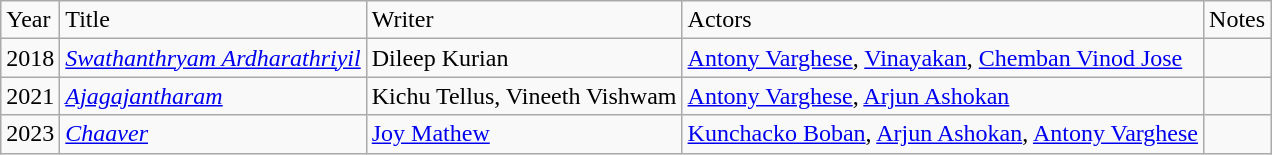<table class="wikitable sortable">
<tr>
<td>Year</td>
<td>Title</td>
<td>Writer</td>
<td>Actors</td>
<td>Notes</td>
</tr>
<tr>
<td>2018</td>
<td><em><a href='#'>Swathanthryam Ardharathriyil</a></em></td>
<td>Dileep Kurian</td>
<td><a href='#'>Antony Varghese</a>, <a href='#'>Vinayakan</a>, <a href='#'>Chemban Vinod Jose</a></td>
<td></td>
</tr>
<tr>
<td>2021</td>
<td><em><a href='#'>Ajagajantharam</a></em></td>
<td>Kichu Tellus, Vineeth Vishwam</td>
<td><a href='#'>Antony Varghese</a>, <a href='#'>Arjun Ashokan</a></td>
<td></td>
</tr>
<tr>
<td>2023</td>
<td><em><a href='#'>Chaaver</a></em></td>
<td><a href='#'>Joy Mathew</a></td>
<td><a href='#'>Kunchacko Boban</a>, <a href='#'>Arjun Ashokan</a>, <a href='#'>Antony Varghese</a></td>
<td></td>
</tr>
</table>
